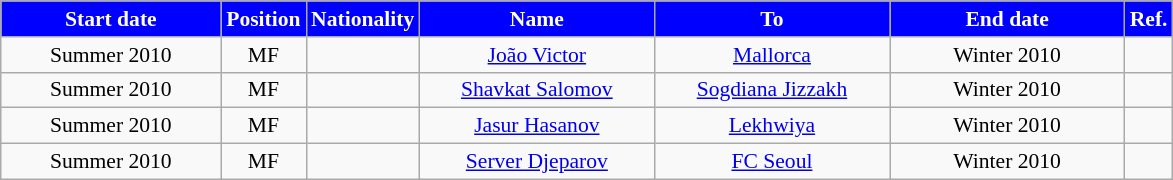<table class="wikitable"  style="text-align:center; font-size:90%; ">
<tr>
<th style="background:#00f; color:white; width:140px;">Start date</th>
<th style="background:#00f; color:white; width:50px;">Position</th>
<th style="background:#00f; color:white; width:50px;">Nationality</th>
<th style="background:#00f; color:white; width:150px;">Name</th>
<th style="background:#00f; color:white; width:150px;">To</th>
<th style="background:#00f; color:white; width:150px;">End date</th>
<th style="background:#00f; color:white; width:25px;">Ref.</th>
</tr>
<tr>
<td>Summer 2010</td>
<td>MF</td>
<td></td>
<td><a href='#'>João Victor</a></td>
<td><a href='#'>Mallorca</a></td>
<td>Winter 2010</td>
<td></td>
</tr>
<tr>
<td>Summer 2010</td>
<td>MF</td>
<td></td>
<td><a href='#'>Shavkat Salomov</a></td>
<td><a href='#'>Sogdiana Jizzakh</a></td>
<td>Winter 2010</td>
<td></td>
</tr>
<tr>
<td>Summer 2010</td>
<td>MF</td>
<td></td>
<td><a href='#'>Jasur Hasanov</a></td>
<td><a href='#'>Lekhwiya</a></td>
<td>Winter 2010</td>
<td></td>
</tr>
<tr>
<td>Summer 2010</td>
<td>MF</td>
<td></td>
<td><a href='#'>Server Djeparov</a></td>
<td><a href='#'>FC Seoul</a></td>
<td>Winter 2010</td>
<td></td>
</tr>
</table>
